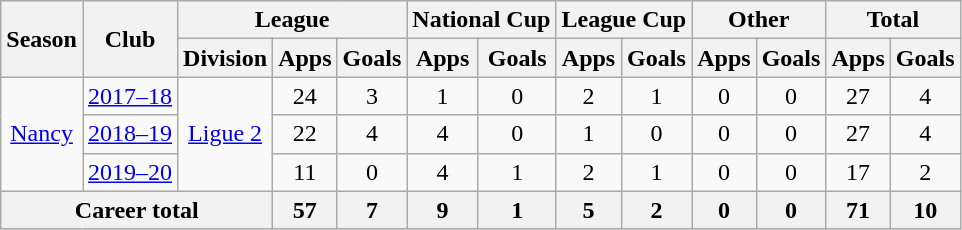<table class="wikitable" style="text-align:center">
<tr>
<th rowspan="2">Season</th>
<th rowspan="2">Club</th>
<th colspan="3">League</th>
<th colspan="2">National Cup</th>
<th colspan="2">League Cup</th>
<th colspan="2">Other</th>
<th colspan="2">Total</th>
</tr>
<tr>
<th>Division</th>
<th>Apps</th>
<th>Goals</th>
<th>Apps</th>
<th>Goals</th>
<th>Apps</th>
<th>Goals</th>
<th>Apps</th>
<th>Goals</th>
<th>Apps</th>
<th>Goals</th>
</tr>
<tr>
<td rowspan="3"><a href='#'>Nancy</a></td>
<td><a href='#'>2017–18</a></td>
<td rowspan="3"><a href='#'>Ligue 2</a></td>
<td>24</td>
<td>3</td>
<td>1</td>
<td>0</td>
<td>2</td>
<td>1</td>
<td>0</td>
<td>0</td>
<td>27</td>
<td>4</td>
</tr>
<tr>
<td><a href='#'>2018–19</a></td>
<td>22</td>
<td>4</td>
<td>4</td>
<td>0</td>
<td>1</td>
<td>0</td>
<td>0</td>
<td>0</td>
<td>27</td>
<td>4</td>
</tr>
<tr>
<td><a href='#'>2019–20</a></td>
<td>11</td>
<td>0</td>
<td>4</td>
<td>1</td>
<td>2</td>
<td>1</td>
<td>0</td>
<td>0</td>
<td>17</td>
<td>2</td>
</tr>
<tr>
<th colspan="3">Career total</th>
<th>57</th>
<th>7</th>
<th>9</th>
<th>1</th>
<th>5</th>
<th>2</th>
<th>0</th>
<th>0</th>
<th>71</th>
<th>10</th>
</tr>
</table>
